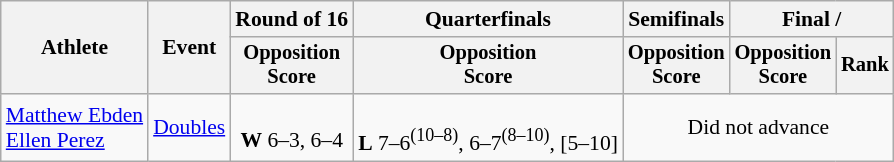<table class=wikitable style=font-size:90%>
<tr>
<th rowspan=2>Athlete</th>
<th rowspan=2>Event</th>
<th>Round of 16</th>
<th>Quarterfinals</th>
<th>Semifinals</th>
<th colspan=2>Final / </th>
</tr>
<tr style=font-size:95%>
<th>Opposition<br>Score</th>
<th>Opposition<br>Score</th>
<th>Opposition<br>Score</th>
<th>Opposition<br>Score</th>
<th>Rank</th>
</tr>
<tr align=center>
<td align=left><a href='#'>Matthew Ebden</a><br><a href='#'>Ellen Perez</a></td>
<td align=left><a href='#'>Doubles</a></td>
<td><br><strong>W</strong> 6–3, 6–4</td>
<td><br><strong>L</strong> 7–6<sup>(10–8)</sup>, 6–7<sup>(8–10)</sup>, [5–10]</td>
<td colspan=3>Did not advance</td>
</tr>
</table>
